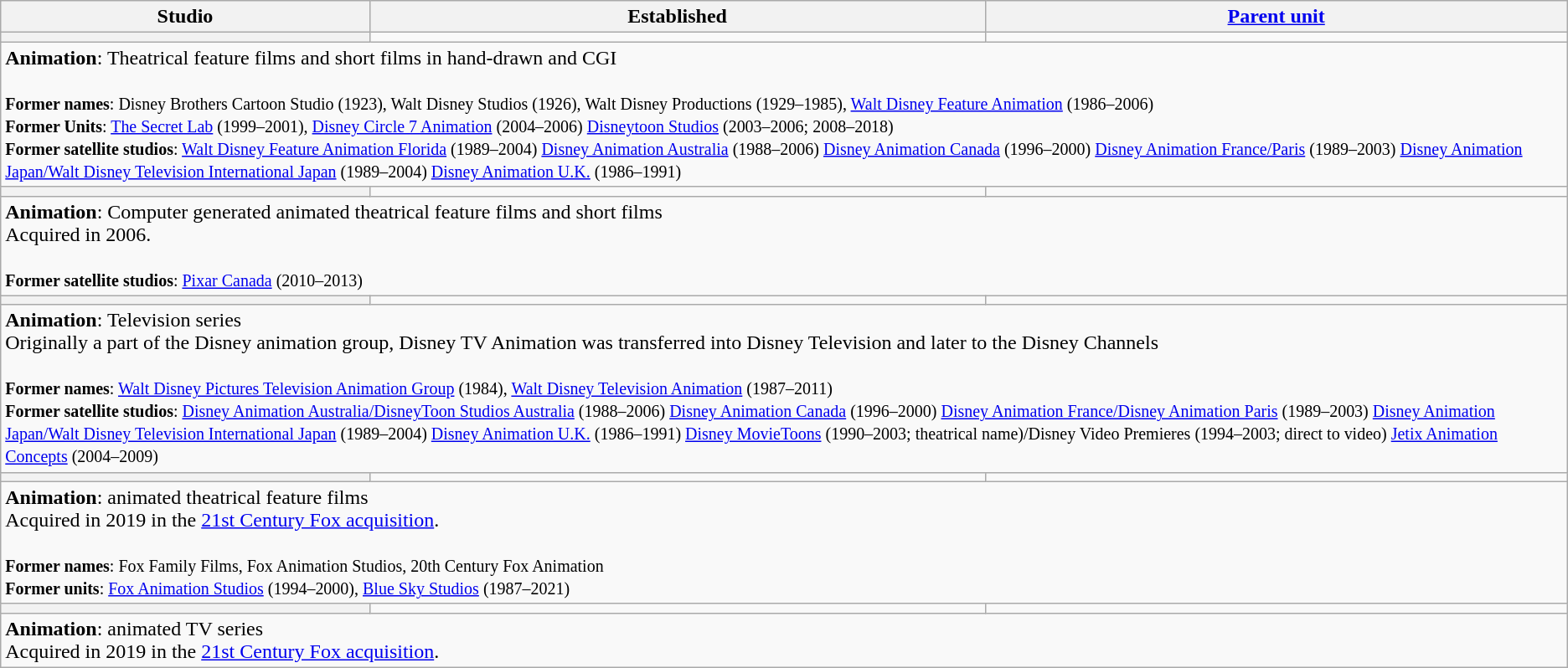<table class="wikitable plainrowheaders">
<tr>
<th>Studio</th>
<th>Established</th>
<th><a href='#'>Parent unit</a></th>
</tr>
<tr>
<th></th>
<td></td>
<td></td>
</tr>
<tr>
<td colspan="3"><strong>Animation</strong>: Theatrical feature films and short films in hand-drawn and CGI<br><br><small><strong>Former names</strong>: Disney Brothers Cartoon Studio (1923), Walt Disney Studios (1926), Walt Disney Productions (1929–1985), <a href='#'>Walt Disney Feature Animation</a> (1986–2006) <br><strong>Former Units</strong>: <a href='#'>The Secret Lab</a> (1999–2001), <a href='#'>Disney Circle 7 Animation</a> (2004–2006) <a href='#'>Disneytoon Studios</a> (2003–2006; 2008–2018) <br><strong>Former satellite studios</strong>: 
<a href='#'>Walt Disney Feature Animation Florida</a> (1989–2004)
<a href='#'>Disney Animation Australia</a> (1988–2006)
<a href='#'>Disney Animation Canada</a> (1996–2000)
<a href='#'>Disney Animation France/Paris</a> (1989–2003)
<a href='#'>Disney Animation Japan/Walt Disney Television International Japan</a> (1989–2004)
<a href='#'>Disney Animation U.K.</a> (1986–1991)</small></td>
</tr>
<tr>
<th></th>
<td></td>
<td></td>
</tr>
<tr>
<td colspan="3"><strong>Animation</strong>: Computer generated animated theatrical feature films and short films<br>Acquired in 2006.<br><br><small><strong>Former satellite studios</strong>: <a href='#'>Pixar Canada</a> (2010–2013)</small></td>
</tr>
<tr>
<th></th>
<td></td>
<td></td>
</tr>
<tr>
<td colspan="3"><strong>Animation</strong>: Television series<br>Originally a part of the Disney animation group, Disney TV Animation was transferred into Disney Television and later to the Disney Channels<br><br><small><strong>Former names</strong>: <a href='#'>Walt Disney Pictures Television Animation Group</a> (1984), <a href='#'>Walt Disney Television Animation</a> (1987–2011)</small>
<br><small><strong>Former satellite studios</strong>: 
<a href='#'>Disney Animation Australia/DisneyToon Studios Australia</a> (1988–2006)
<a href='#'>Disney Animation Canada</a> (1996–2000)
<a href='#'>Disney Animation France/Disney Animation Paris</a> (1989–2003)
<a href='#'>Disney Animation Japan/Walt Disney Television International Japan</a> (1989–2004)
<a href='#'>Disney Animation U.K.</a> (1986–1991)
<a href='#'>Disney MovieToons</a> (1990–2003; theatrical name)/Disney Video Premieres (1994–2003; direct to video)
<a href='#'>Jetix Animation Concepts</a> (2004–2009)</small></td>
</tr>
<tr>
<th></th>
<td></td>
<td></td>
</tr>
<tr>
<td colspan="3"><strong>Animation</strong>: animated theatrical feature films<br>Acquired in 2019 in the <a href='#'>21st Century Fox acquisition</a>.<br><br><small><strong>Former names</strong>: Fox Family Films, Fox Animation Studios, 20th Century Fox Animation</small><br><small><strong>Former units</strong>: <a href='#'>Fox Animation Studios</a> (1994–2000), <a href='#'>Blue Sky Studios</a> (1987–2021)</small>
</td>
</tr>
<tr>
<th></th>
<td></td>
<td></td>
</tr>
<tr>
<td colspan="3"><strong>Animation</strong>: animated TV series<br>Acquired in 2019 in the <a href='#'>21st Century Fox acquisition</a>.</td>
</tr>
</table>
